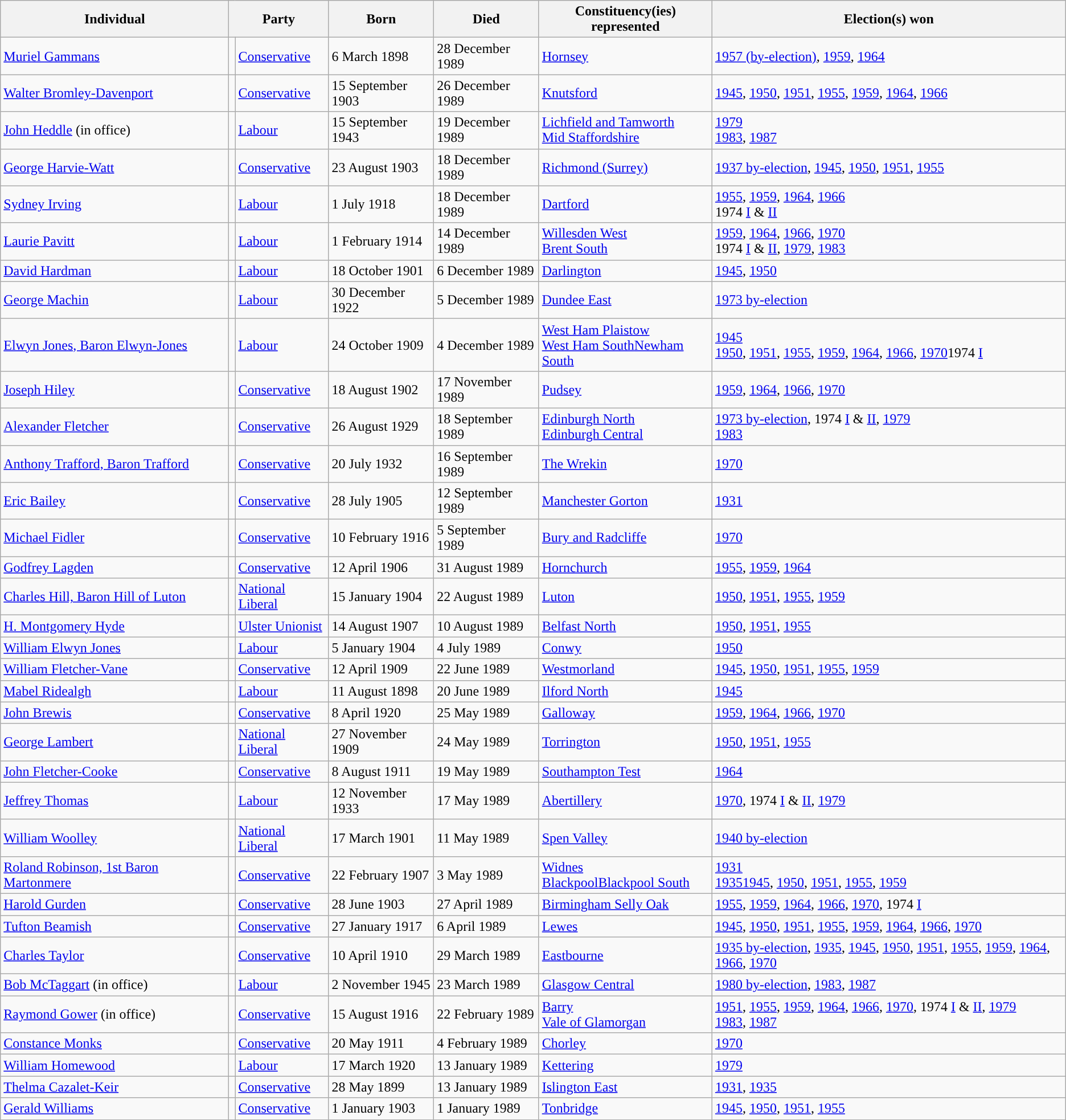<table class="wikitable sortable">
<tr>
<th width="260px">Individual</th>
<th colspan="2">Party</th>
<th>Born</th>
<th>Died</th>
<th>Constituency(ies) represented</th>
<th>Election(s) won</th>
</tr>
<tr>
<td><a href='#'>Muriel Gammans</a></td>
<td style="background-color: "></td>
<td><a href='#'>Conservative</a></td>
<td>6 March 1898</td>
<td>28 December 1989</td>
<td><a href='#'>Hornsey</a></td>
<td><a href='#'>1957 (by-election)</a>, <a href='#'>1959</a>, <a href='#'>1964</a></td>
</tr>
<tr>
<td><a href='#'>Walter Bromley-Davenport</a></td>
<td style="background-color: "></td>
<td><a href='#'>Conservative</a></td>
<td>15 September 1903</td>
<td>26 December 1989</td>
<td><a href='#'>Knutsford</a></td>
<td><a href='#'>1945</a>, <a href='#'>1950</a>, <a href='#'>1951</a>, <a href='#'>1955</a>, <a href='#'>1959</a>, <a href='#'>1964</a>, <a href='#'>1966</a></td>
</tr>
<tr>
<td><a href='#'>John Heddle</a> (in office)</td>
<td style="background-color: "></td>
<td><a href='#'>Labour</a></td>
<td>15 September 1943</td>
<td>19 December 1989</td>
<td><a href='#'>Lichfield and Tamworth</a><br><a href='#'>Mid Staffordshire</a></td>
<td><a href='#'>1979</a><br><a href='#'>1983</a>, <a href='#'>1987</a></td>
</tr>
<tr>
<td><a href='#'>George Harvie-Watt</a></td>
<td style="background-color: "></td>
<td><a href='#'>Conservative</a></td>
<td>23 August 1903</td>
<td>18 December 1989</td>
<td><a href='#'>Richmond (Surrey)</a></td>
<td><a href='#'>1937 by-election</a>, <a href='#'>1945</a>, <a href='#'>1950</a>, <a href='#'>1951</a>, <a href='#'>1955</a></td>
</tr>
<tr>
<td><a href='#'>Sydney Irving</a></td>
<td style="background-color: "></td>
<td><a href='#'>Labour</a></td>
<td>1 July 1918</td>
<td>18 December 1989</td>
<td><a href='#'>Dartford</a></td>
<td><a href='#'>1955</a>, <a href='#'>1959</a>, <a href='#'>1964</a>, <a href='#'>1966</a><br>1974 <a href='#'>I</a> & <a href='#'>II</a></td>
</tr>
<tr>
<td><a href='#'>Laurie Pavitt</a></td>
<td style="background-color: "></td>
<td><a href='#'>Labour</a></td>
<td>1 February 1914</td>
<td>14 December 1989</td>
<td><a href='#'>Willesden West</a><br><a href='#'>Brent South</a></td>
<td><a href='#'>1959</a>, <a href='#'>1964</a>, <a href='#'>1966</a>, <a href='#'>1970</a><br>1974 <a href='#'>I</a> & <a href='#'>II</a>, <a href='#'>1979</a>, <a href='#'>1983</a></td>
</tr>
<tr>
<td><a href='#'>David Hardman</a></td>
<td style="background-color: "></td>
<td><a href='#'>Labour</a></td>
<td>18 October 1901</td>
<td>6 December 1989</td>
<td><a href='#'>Darlington</a></td>
<td><a href='#'>1945</a>, <a href='#'>1950</a></td>
</tr>
<tr>
<td><a href='#'>George Machin</a></td>
<td style="background-color: "></td>
<td><a href='#'>Labour</a></td>
<td>30 December 1922</td>
<td>5 December 1989</td>
<td><a href='#'>Dundee East</a></td>
<td><a href='#'>1973 by-election</a></td>
</tr>
<tr>
<td><a href='#'>Elwyn Jones, Baron Elwyn-Jones</a></td>
<td style="background-color: "></td>
<td><a href='#'>Labour</a></td>
<td>24 October 1909</td>
<td>4 December 1989</td>
<td><a href='#'>West Ham Plaistow</a><br><a href='#'>West Ham South</a><a href='#'>Newham South</a></td>
<td><a href='#'>1945</a><br><a href='#'>1950</a>, <a href='#'>1951</a>, <a href='#'>1955</a>, <a href='#'>1959</a>, <a href='#'>1964</a>, <a href='#'>1966</a>, <a href='#'>1970</a>1974 <a href='#'>I</a></td>
</tr>
<tr>
<td><a href='#'>Joseph Hiley</a></td>
<td style="background-color: "></td>
<td><a href='#'>Conservative</a></td>
<td>18 August 1902</td>
<td>17 November 1989</td>
<td><a href='#'>Pudsey</a></td>
<td><a href='#'>1959</a>, <a href='#'>1964</a>, <a href='#'>1966</a>, <a href='#'>1970</a></td>
</tr>
<tr>
<td><a href='#'>Alexander Fletcher</a></td>
<td style="background-color: "></td>
<td><a href='#'>Conservative</a></td>
<td>26 August 1929</td>
<td>18 September 1989</td>
<td><a href='#'>Edinburgh North</a><br><a href='#'>Edinburgh Central</a></td>
<td><a href='#'>1973 by-election</a>, 1974 <a href='#'>I</a> & <a href='#'>II</a>, <a href='#'>1979</a><br><a href='#'>1983</a></td>
</tr>
<tr>
<td><a href='#'>Anthony Trafford, Baron Trafford</a></td>
<td style="background-color: "></td>
<td><a href='#'>Conservative</a></td>
<td>20 July 1932</td>
<td>16 September 1989</td>
<td><a href='#'>The Wrekin</a></td>
<td><a href='#'>1970</a></td>
</tr>
<tr>
<td><a href='#'>Eric Bailey</a></td>
<td style="background-color: "></td>
<td><a href='#'>Conservative</a></td>
<td>28 July 1905</td>
<td>12 September 1989</td>
<td><a href='#'>Manchester Gorton</a></td>
<td><a href='#'>1931</a></td>
</tr>
<tr>
<td><a href='#'>Michael Fidler</a></td>
<td style="background-color: "></td>
<td><a href='#'>Conservative</a></td>
<td>10 February 1916</td>
<td>5 September 1989</td>
<td><a href='#'>Bury and Radcliffe</a></td>
<td><a href='#'>1970</a></td>
</tr>
<tr>
<td><a href='#'>Godfrey Lagden</a></td>
<td style="background-color: "></td>
<td><a href='#'>Conservative</a></td>
<td>12 April 1906</td>
<td>31 August 1989</td>
<td><a href='#'>Hornchurch</a></td>
<td><a href='#'>1955</a>, <a href='#'>1959</a>, <a href='#'>1964</a></td>
</tr>
<tr>
<td><a href='#'>Charles Hill, Baron Hill of Luton</a></td>
<td style="color:inherit;background-color: "></td>
<td><a href='#'>National Liberal</a></td>
<td>15 January 1904</td>
<td>22 August 1989</td>
<td><a href='#'>Luton</a></td>
<td><a href='#'>1950</a>, <a href='#'>1951</a>, <a href='#'>1955</a>, <a href='#'>1959</a></td>
</tr>
<tr>
<td><a href='#'>H. Montgomery Hyde</a></td>
<td style="color:inherit;background-color: "></td>
<td><a href='#'>Ulster Unionist</a></td>
<td>14 August 1907</td>
<td>10 August 1989</td>
<td><a href='#'>Belfast North</a></td>
<td><a href='#'>1950</a>, <a href='#'>1951</a>, <a href='#'>1955</a></td>
</tr>
<tr>
<td><a href='#'>William Elwyn Jones</a></td>
<td style="background-color: "></td>
<td><a href='#'>Labour</a></td>
<td>5 January 1904</td>
<td>4 July 1989</td>
<td><a href='#'>Conwy</a></td>
<td><a href='#'>1950</a></td>
</tr>
<tr>
<td><a href='#'>William Fletcher-Vane</a></td>
<td style="background-color: "></td>
<td><a href='#'>Conservative</a></td>
<td>12 April 1909</td>
<td>22 June 1989</td>
<td><a href='#'>Westmorland</a></td>
<td><a href='#'>1945</a>, <a href='#'>1950</a>, <a href='#'>1951</a>, <a href='#'>1955</a>, <a href='#'>1959</a></td>
</tr>
<tr>
<td><a href='#'>Mabel Ridealgh</a></td>
<td style="background-color: "></td>
<td><a href='#'>Labour</a></td>
<td>11 August 1898</td>
<td>20 June 1989</td>
<td><a href='#'>Ilford North</a></td>
<td><a href='#'>1945</a></td>
</tr>
<tr>
<td><a href='#'>John Brewis</a></td>
<td style="background-color: "></td>
<td><a href='#'>Conservative</a></td>
<td>8 April 1920</td>
<td>25 May 1989</td>
<td><a href='#'>Galloway</a></td>
<td><a href='#'>1959</a>, <a href='#'>1964</a>, <a href='#'>1966</a>, <a href='#'>1970</a></td>
</tr>
<tr>
<td><a href='#'>George Lambert</a></td>
<td style="color:inherit;background-color: "></td>
<td><a href='#'>National Liberal</a></td>
<td>27 November 1909</td>
<td>24 May 1989</td>
<td><a href='#'>Torrington</a></td>
<td><a href='#'>1950</a>, <a href='#'>1951</a>, <a href='#'>1955</a></td>
</tr>
<tr>
<td><a href='#'>John Fletcher-Cooke</a></td>
<td style="background-color: "></td>
<td><a href='#'>Conservative</a></td>
<td>8 August 1911</td>
<td>19 May 1989</td>
<td><a href='#'>Southampton Test</a></td>
<td><a href='#'>1964</a></td>
</tr>
<tr>
<td><a href='#'>Jeffrey Thomas</a></td>
<td style="background-color: "></td>
<td><a href='#'>Labour</a></td>
<td>12 November 1933</td>
<td>17 May 1989</td>
<td><a href='#'>Abertillery</a></td>
<td><a href='#'>1970</a>, 1974 <a href='#'>I</a> & <a href='#'>II</a>, <a href='#'>1979</a></td>
</tr>
<tr>
<td><a href='#'>William Woolley</a></td>
<td style="color:inherit;background-color: "></td>
<td><a href='#'>National Liberal</a></td>
<td>17 March 1901</td>
<td>11 May 1989</td>
<td><a href='#'>Spen Valley</a></td>
<td><a href='#'>1940 by-election</a></td>
</tr>
<tr>
<td><a href='#'>Roland Robinson, 1st Baron Martonmere</a></td>
<td style="background-color: "></td>
<td><a href='#'>Conservative</a></td>
<td>22 February 1907</td>
<td>3 May 1989</td>
<td><a href='#'>Widnes</a><br><a href='#'>Blackpool</a><a href='#'>Blackpool South</a></td>
<td><a href='#'>1931</a><br><a href='#'>1935</a><a href='#'>1945</a>, <a href='#'>1950</a>, <a href='#'>1951</a>, <a href='#'>1955</a>, <a href='#'>1959</a></td>
</tr>
<tr>
<td><a href='#'>Harold Gurden</a></td>
<td style="background-color: "></td>
<td><a href='#'>Conservative</a></td>
<td>28 June 1903</td>
<td>27 April 1989</td>
<td><a href='#'>Birmingham Selly Oak</a></td>
<td><a href='#'>1955</a>, <a href='#'>1959</a>, <a href='#'>1964</a>, <a href='#'>1966</a>, <a href='#'>1970</a>, 1974 <a href='#'>I</a></td>
</tr>
<tr>
<td><a href='#'>Tufton Beamish</a></td>
<td style="background-color: "></td>
<td><a href='#'>Conservative</a></td>
<td>27 January 1917</td>
<td>6 April 1989</td>
<td><a href='#'>Lewes</a></td>
<td><a href='#'>1945</a>, <a href='#'>1950</a>, <a href='#'>1951</a>, <a href='#'>1955</a>, <a href='#'>1959</a>, <a href='#'>1964</a>, <a href='#'>1966</a>, <a href='#'>1970</a></td>
</tr>
<tr>
<td><a href='#'>Charles Taylor</a></td>
<td style="background-color: "></td>
<td><a href='#'>Conservative</a></td>
<td>10 April 1910</td>
<td>29 March 1989</td>
<td><a href='#'>Eastbourne</a></td>
<td><a href='#'>1935 by-election</a>, <a href='#'>1935</a>, <a href='#'>1945</a>, <a href='#'>1950</a>, <a href='#'>1951</a>, <a href='#'>1955</a>, <a href='#'>1959</a>, <a href='#'>1964</a>, <a href='#'>1966</a>, <a href='#'>1970</a></td>
</tr>
<tr>
<td><a href='#'>Bob McTaggart</a> (in office)</td>
<td style="background-color: "></td>
<td><a href='#'>Labour</a></td>
<td>2 November 1945</td>
<td>23 March 1989</td>
<td><a href='#'>Glasgow Central</a></td>
<td><a href='#'>1980 by-election</a>, <a href='#'>1983</a>, <a href='#'>1987</a></td>
</tr>
<tr>
<td><a href='#'>Raymond Gower</a> (in office)</td>
<td style="background-color: "></td>
<td><a href='#'>Conservative</a></td>
<td>15 August 1916</td>
<td>22 February 1989</td>
<td><a href='#'>Barry</a><br><a href='#'>Vale of Glamorgan</a></td>
<td><a href='#'>1951</a>, <a href='#'>1955</a>, <a href='#'>1959</a>, <a href='#'>1964</a>, <a href='#'>1966</a>, <a href='#'>1970</a>, 1974 <a href='#'>I</a> & <a href='#'>II</a>, <a href='#'>1979</a><br><a href='#'>1983</a>, <a href='#'>1987</a></td>
</tr>
<tr>
<td><a href='#'>Constance Monks</a></td>
<td style="background-color: "></td>
<td><a href='#'>Conservative</a></td>
<td>20 May 1911</td>
<td>4 February 1989</td>
<td><a href='#'>Chorley</a></td>
<td><a href='#'>1970</a></td>
</tr>
<tr>
<td><a href='#'>William Homewood</a></td>
<td style="background-color: "></td>
<td><a href='#'>Labour</a></td>
<td>17 March 1920</td>
<td>13 January 1989</td>
<td><a href='#'>Kettering</a></td>
<td><a href='#'>1979</a></td>
</tr>
<tr>
<td><a href='#'>Thelma Cazalet-Keir</a></td>
<td style="background-color: "></td>
<td><a href='#'>Conservative</a></td>
<td>28 May 1899</td>
<td>13 January 1989</td>
<td><a href='#'>Islington East</a></td>
<td><a href='#'>1931</a>, <a href='#'>1935</a></td>
</tr>
<tr>
<td><a href='#'>Gerald Williams</a></td>
<td style="background-color: "></td>
<td><a href='#'>Conservative</a></td>
<td>1 January 1903</td>
<td>1 January 1989</td>
<td><a href='#'>Tonbridge</a></td>
<td><a href='#'>1945</a>, <a href='#'>1950</a>, <a href='#'>1951</a>, <a href='#'>1955</a></td>
</tr>
</table>
